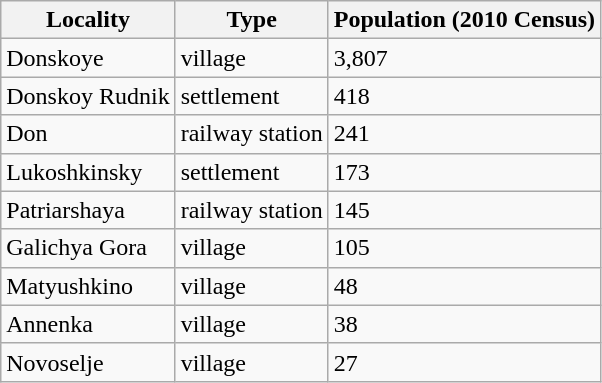<table class="wikitable">
<tr>
<th>Locality</th>
<th>Type</th>
<th>Population (2010 Census)</th>
</tr>
<tr>
<td>Donskoye</td>
<td>village</td>
<td>3,807</td>
</tr>
<tr>
<td>Donskoy Rudnik</td>
<td>settlement</td>
<td>418</td>
</tr>
<tr>
<td>Don</td>
<td>railway station</td>
<td>241</td>
</tr>
<tr>
<td>Lukoshkinsky</td>
<td>settlement</td>
<td>173</td>
</tr>
<tr>
<td>Patriarshaya</td>
<td>railway station</td>
<td>145</td>
</tr>
<tr>
<td>Galichya Gora</td>
<td>village</td>
<td>105</td>
</tr>
<tr>
<td>Matyushkino</td>
<td>village</td>
<td>48</td>
</tr>
<tr>
<td>Annenka</td>
<td>village</td>
<td>38</td>
</tr>
<tr>
<td>Novoselje</td>
<td>village</td>
<td>27</td>
</tr>
</table>
